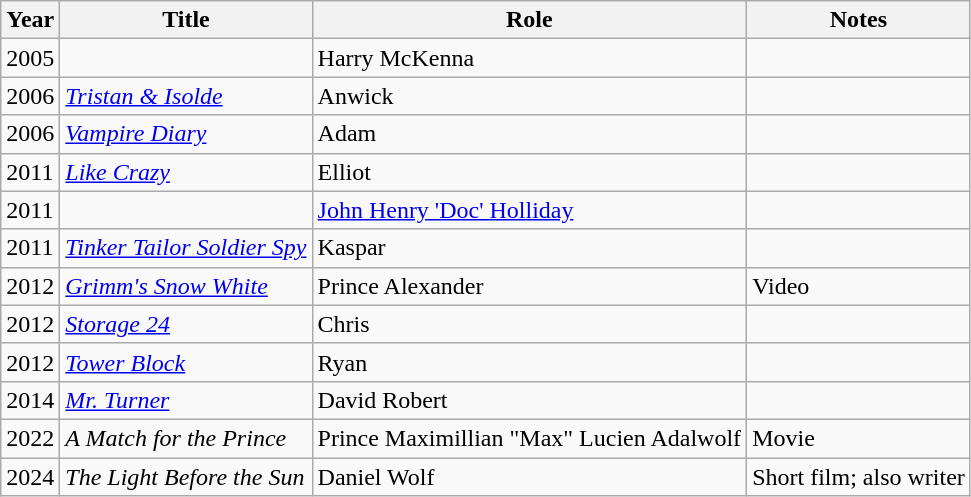<table class="wikitable sortable">
<tr>
<th>Year</th>
<th>Title</th>
<th>Role</th>
<th class="unsortable">Notes</th>
</tr>
<tr>
<td>2005</td>
<td><em></em></td>
<td>Harry McKenna</td>
<td></td>
</tr>
<tr>
<td>2006</td>
<td><em><a href='#'>Tristan & Isolde</a></em></td>
<td>Anwick</td>
<td></td>
</tr>
<tr>
<td>2006</td>
<td><em><a href='#'>Vampire Diary</a></em></td>
<td>Adam</td>
<td></td>
</tr>
<tr>
<td>2011</td>
<td><em><a href='#'>Like Crazy</a></em></td>
<td>Elliot</td>
<td></td>
</tr>
<tr>
<td>2011</td>
<td><em></em></td>
<td><a href='#'>John Henry 'Doc' Holliday</a></td>
<td></td>
</tr>
<tr>
<td>2011</td>
<td><em><a href='#'>Tinker Tailor Soldier Spy</a></em></td>
<td>Kaspar</td>
<td></td>
</tr>
<tr>
<td>2012</td>
<td><em><a href='#'>Grimm's Snow White</a></em></td>
<td>Prince Alexander</td>
<td>Video</td>
</tr>
<tr>
<td>2012</td>
<td><em><a href='#'>Storage 24</a></em></td>
<td>Chris</td>
<td></td>
</tr>
<tr>
<td>2012</td>
<td><em><a href='#'>Tower Block</a></em></td>
<td>Ryan</td>
<td></td>
</tr>
<tr>
<td>2014</td>
<td><em><a href='#'>Mr. Turner</a></em></td>
<td>David Robert</td>
<td></td>
</tr>
<tr>
<td>2022</td>
<td><em>A Match for the Prince</em></td>
<td>Prince Maximillian "Max" Lucien Adalwolf</td>
<td>Movie</td>
</tr>
<tr>
<td>2024</td>
<td><em>The Light Before the Sun</em></td>
<td>Daniel Wolf</td>
<td>Short film; also writer</td>
</tr>
</table>
